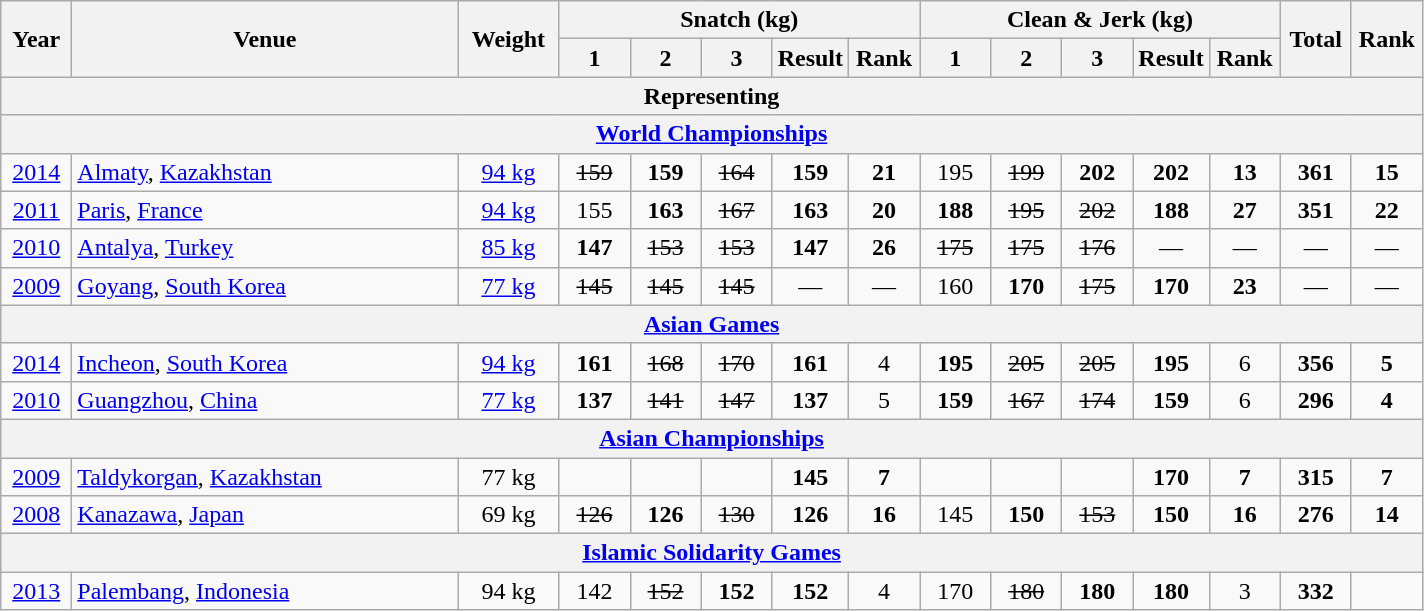<table class = "wikitable" style="text-align:center;">
<tr>
<th rowspan=2 width=40>Year</th>
<th rowspan=2 width=250>Venue</th>
<th rowspan=2 width=60>Weight</th>
<th colspan=5>Snatch (kg)</th>
<th colspan=5>Clean & Jerk (kg)</th>
<th rowspan=2 width=40>Total</th>
<th rowspan=2 width=40>Rank</th>
</tr>
<tr>
<th width=40>1</th>
<th width=40>2</th>
<th width=40>3</th>
<th width=40>Result</th>
<th width=40>Rank</th>
<th width=40>1</th>
<th width=40>2</th>
<th width=40>3</th>
<th width=40>Result</th>
<th width=40>Rank</th>
</tr>
<tr>
<th colspan=15>Representing </th>
</tr>
<tr>
<th colspan=15><a href='#'>World Championships</a></th>
</tr>
<tr>
<td><a href='#'>2014</a></td>
<td align=left> <a href='#'>Almaty</a>, <a href='#'>Kazakhstan</a></td>
<td><a href='#'>94 kg</a></td>
<td><s>159</s></td>
<td><strong>159</strong></td>
<td><s>164</s></td>
<td><strong>159</strong></td>
<td><strong>21</strong></td>
<td>195</td>
<td><s>199</s></td>
<td><strong>202</strong></td>
<td><strong>202</strong></td>
<td><strong>13</strong></td>
<td><strong>361</strong></td>
<td><strong>15</strong></td>
</tr>
<tr>
<td><a href='#'>2011</a></td>
<td align=left> <a href='#'>Paris</a>, <a href='#'>France</a></td>
<td><a href='#'>94 kg</a></td>
<td>155</td>
<td><strong>163</strong></td>
<td><s>167</s></td>
<td><strong>163</strong></td>
<td><strong>20</strong></td>
<td><strong>188</strong></td>
<td><s>195</s></td>
<td><s>202</s></td>
<td><strong>188</strong></td>
<td><strong>27</strong></td>
<td><strong>351</strong></td>
<td><strong>22</strong></td>
</tr>
<tr>
<td><a href='#'>2010</a></td>
<td align=left> <a href='#'>Antalya</a>, <a href='#'>Turkey</a></td>
<td><a href='#'>85 kg</a></td>
<td><strong>147</strong></td>
<td><s>153</s></td>
<td><s>153</s></td>
<td><strong>147</strong></td>
<td><strong>26</strong></td>
<td><s>175</s></td>
<td><s>175</s></td>
<td><s>176</s></td>
<td>—</td>
<td>—</td>
<td>—</td>
<td>—</td>
</tr>
<tr>
<td><a href='#'>2009</a></td>
<td align=left> <a href='#'>Goyang</a>, <a href='#'>South Korea</a></td>
<td><a href='#'>77 kg</a></td>
<td><s>145</s></td>
<td><s>145</s></td>
<td><s>145</s></td>
<td>—</td>
<td>—</td>
<td>160</td>
<td><strong>170</strong></td>
<td><s>175</s></td>
<td><strong>170</strong></td>
<td><strong>23</strong></td>
<td>—</td>
<td>—</td>
</tr>
<tr>
<th colspan=15><a href='#'>Asian Games</a></th>
</tr>
<tr>
<td><a href='#'>2014</a></td>
<td align=left> <a href='#'>Incheon</a>, <a href='#'>South Korea</a></td>
<td><a href='#'>94 kg</a></td>
<td><strong>161</strong></td>
<td><s>168</s></td>
<td><s>170</s></td>
<td><strong>161</strong></td>
<td>4</td>
<td><strong>195</strong></td>
<td><s>205</s></td>
<td><s>205</s></td>
<td><strong>195</strong></td>
<td>6</td>
<td><strong>356</strong></td>
<td><strong>5</strong></td>
</tr>
<tr>
<td><a href='#'>2010</a></td>
<td align=left> <a href='#'>Guangzhou</a>, <a href='#'>China</a></td>
<td><a href='#'>77 kg</a></td>
<td><strong>137</strong></td>
<td><s>141</s></td>
<td><s>147</s></td>
<td><strong>137</strong></td>
<td>5</td>
<td><strong>159</strong></td>
<td><s>167</s></td>
<td><s>174</s></td>
<td><strong>159</strong></td>
<td>6</td>
<td><strong>296</strong></td>
<td><strong>4</strong></td>
</tr>
<tr>
<th colspan=15><a href='#'>Asian Championships</a></th>
</tr>
<tr>
<td><a href='#'>2009</a></td>
<td align=left> <a href='#'>Taldykorgan</a>, <a href='#'>Kazakhstan</a></td>
<td>77 kg</td>
<td></td>
<td></td>
<td></td>
<td><strong>145</strong></td>
<td><strong>7</strong></td>
<td></td>
<td></td>
<td></td>
<td><strong>170</strong></td>
<td><strong>7</strong></td>
<td><strong>315</strong></td>
<td><strong>7</strong></td>
</tr>
<tr>
<td><a href='#'>2008</a></td>
<td align=left> <a href='#'>Kanazawa</a>, <a href='#'>Japan</a></td>
<td>69 kg</td>
<td><s>126</s></td>
<td><strong>126</strong></td>
<td><s>130</s></td>
<td><strong>126</strong></td>
<td><strong>16</strong></td>
<td>145</td>
<td><strong>150</strong></td>
<td><s>153</s></td>
<td><strong>150</strong></td>
<td><strong>16</strong></td>
<td><strong>276</strong></td>
<td><strong>14</strong></td>
</tr>
<tr>
<th colspan=15><a href='#'>Islamic Solidarity Games</a></th>
</tr>
<tr>
<td><a href='#'>2013</a></td>
<td align=left> <a href='#'>Palembang</a>, <a href='#'>Indonesia</a></td>
<td>94 kg</td>
<td>142</td>
<td><s>152</s></td>
<td><strong>152</strong></td>
<td><strong>152</strong></td>
<td>4</td>
<td>170</td>
<td><s>180</s></td>
<td><strong>180</strong></td>
<td><strong>180</strong></td>
<td>3</td>
<td><strong>332</strong></td>
<td><strong></strong></td>
</tr>
</table>
